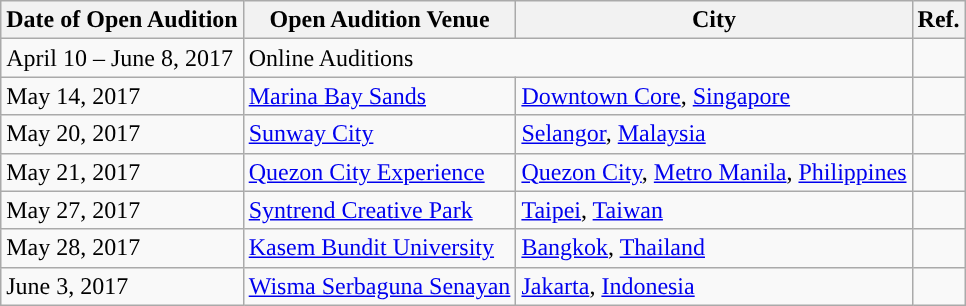<table class="wikitable" width="auto">
<tr>
<th>Date of Open Audition</th>
<th>Open Audition Venue</th>
<th>City</th>
<th>Ref.</th>
</tr>
<tr>
<td>April 10 – June 8, 2017</td>
<td colspan="2">Online Auditions</td>
<td></td>
</tr>
<tr>
<td>May 14, 2017</td>
<td><a href='#'>Marina Bay Sands</a></td>
<td><a href='#'>Downtown Core</a>, <a href='#'>Singapore</a></td>
<td></td>
</tr>
<tr>
<td>May 20, 2017</td>
<td><a href='#'>Sunway City</a></td>
<td><a href='#'>Selangor</a>, <a href='#'>Malaysia</a></td>
<td></td>
</tr>
<tr>
<td>May 21, 2017</td>
<td><a href='#'>Quezon City Experience</a></td>
<td><a href='#'>Quezon City</a>, <a href='#'>Metro Manila</a>, <a href='#'>Philippines</a></td>
<td></td>
</tr>
<tr>
<td>May 27, 2017</td>
<td><a href='#'>Syntrend Creative Park</a></td>
<td><a href='#'>Taipei</a>, <a href='#'>Taiwan</a></td>
<td></td>
</tr>
<tr>
<td>May 28, 2017</td>
<td><a href='#'>Kasem Bundit University</a></td>
<td><a href='#'>Bangkok</a>, <a href='#'>Thailand</a></td>
<td></td>
</tr>
<tr>
<td>June 3, 2017</td>
<td><a href='#'>Wisma Serbaguna Senayan</a></td>
<td><a href='#'>Jakarta</a>, <a href='#'>Indonesia</a></td>
<td></td>
</tr>
</table>
